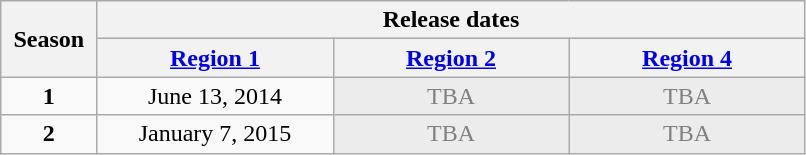<table class="wikitable" style="text-align:center">
<tr>
<th rowspan="2" style="padding:0 8px;">Season</th>
<th colspan="3">Release dates</th>
</tr>
<tr>
<th><a href='#'>Region 1</a></th>
<th><a href='#'>Region 2</a></th>
<th><a href='#'>Region 4</a></th>
</tr>
<tr>
<td><strong>1</strong></td>
<td style="text-align:center; width:150px;">June 13, 2014</td>
<td style="text-align:center; width:150px; background:#ececec; color:grey;">TBA</td>
<td style="text-align:center; width:150px; background:#ececec; color:grey;">TBA</td>
</tr>
<tr>
<td><strong>2</strong></td>
<td style="text-align:center; width:150px;">January 7, 2015</td>
<td style="text-align:center; width:150px; background:#ececec; color:grey;">TBA</td>
<td style="text-align:center; width:150px; background:#ececec; color:grey;">TBA</td>
</tr>
</table>
